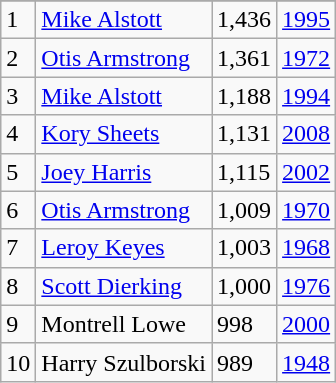<table class="wikitable">
<tr>
</tr>
<tr>
<td>1</td>
<td><a href='#'>Mike Alstott</a></td>
<td>1,436</td>
<td><a href='#'>1995</a></td>
</tr>
<tr>
<td>2</td>
<td><a href='#'>Otis Armstrong</a></td>
<td>1,361</td>
<td><a href='#'>1972</a></td>
</tr>
<tr>
<td>3</td>
<td><a href='#'>Mike Alstott</a></td>
<td>1,188</td>
<td><a href='#'>1994</a></td>
</tr>
<tr>
<td>4</td>
<td><a href='#'>Kory Sheets</a></td>
<td>1,131</td>
<td><a href='#'>2008</a></td>
</tr>
<tr>
<td>5</td>
<td><a href='#'>Joey Harris</a></td>
<td>1,115</td>
<td><a href='#'>2002</a></td>
</tr>
<tr>
<td>6</td>
<td><a href='#'>Otis Armstrong</a></td>
<td>1,009</td>
<td><a href='#'>1970</a></td>
</tr>
<tr>
<td>7</td>
<td><a href='#'>Leroy Keyes</a></td>
<td>1,003</td>
<td><a href='#'>1968</a></td>
</tr>
<tr>
<td>8</td>
<td><a href='#'>Scott Dierking</a></td>
<td>1,000</td>
<td><a href='#'>1976</a></td>
</tr>
<tr>
<td>9</td>
<td>Montrell Lowe</td>
<td>998</td>
<td><a href='#'>2000</a></td>
</tr>
<tr>
<td>10</td>
<td>Harry Szulborski</td>
<td>989</td>
<td><a href='#'>1948</a></td>
</tr>
</table>
